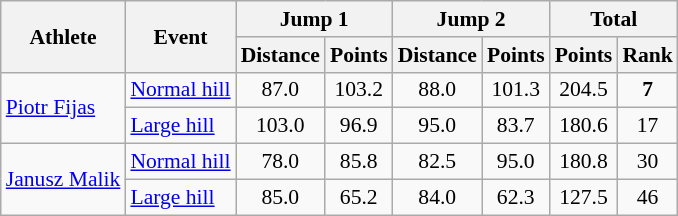<table class="wikitable" style="font-size:90%">
<tr>
<th rowspan="2">Athlete</th>
<th rowspan="2">Event</th>
<th colspan="2">Jump 1</th>
<th colspan="2">Jump 2</th>
<th colspan="2">Total</th>
</tr>
<tr>
<th>Distance</th>
<th>Points</th>
<th>Distance</th>
<th>Points</th>
<th>Points</th>
<th>Rank</th>
</tr>
<tr align=center>
<td align=left rowspan=2><a href='#'>Piotr Fijas</a></td>
<td align=left><a href='#'>Normal hill</a></td>
<td align="center">87.0</td>
<td align="center">103.2</td>
<td align="center">88.0</td>
<td align="center">101.3</td>
<td align="center">204.5</td>
<td align="center"><strong>7</strong></td>
</tr>
<tr align=center>
<td align=left><a href='#'>Large hill</a></td>
<td align="center">103.0</td>
<td align="center">96.9</td>
<td align="center">95.0</td>
<td align="center">83.7</td>
<td align="center">180.6</td>
<td align="center">17</td>
</tr>
<tr align=center>
<td align=left rowspan=2><a href='#'>Janusz Malik</a></td>
<td align=left><a href='#'>Normal hill</a></td>
<td align="center">78.0</td>
<td align="center">85.8</td>
<td align="center">82.5</td>
<td align="center">95.0</td>
<td align="center">180.8</td>
<td align="center">30</td>
</tr>
<tr align=center>
<td align=left><a href='#'>Large hill</a></td>
<td align="center">85.0</td>
<td align="center">65.2</td>
<td align="center">84.0</td>
<td align="center">62.3</td>
<td align="center">127.5</td>
<td align="center">46</td>
</tr>
</table>
